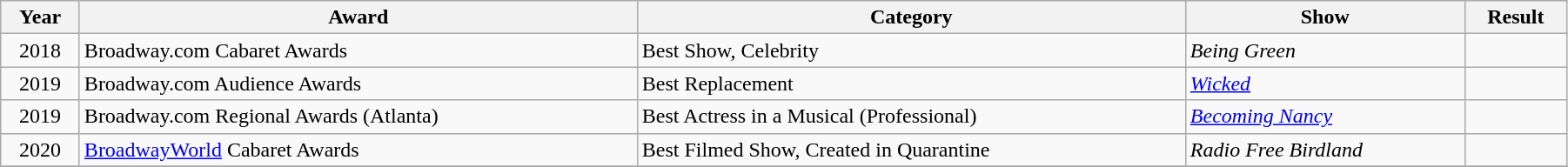<table class="wikitable" width="95%">
<tr>
<th>Year</th>
<th>Award</th>
<th>Category</th>
<th>Show</th>
<th>Result</th>
</tr>
<tr>
<td align="center">2018</td>
<td>Broadway.com Cabaret Awards</td>
<td>Best Show, Celebrity</td>
<td><em>Being Green</em></td>
<td></td>
</tr>
<tr>
<td align="center">2019</td>
<td>Broadway.com Audience Awards</td>
<td>Best Replacement</td>
<td><em><a href='#'>Wicked</a></em></td>
<td></td>
</tr>
<tr>
<td align="center">2019</td>
<td>Broadway.com Regional Awards (Atlanta)</td>
<td>Best Actress in a Musical (Professional)</td>
<td><em><a href='#'>Becoming Nancy</a></em></td>
<td></td>
</tr>
<tr>
<td align="center">2020</td>
<td><a href='#'>BroadwayWorld</a> Cabaret Awards</td>
<td>Best Filmed Show, Created in Quarantine</td>
<td><em>Radio Free Birdland</em></td>
<td></td>
</tr>
<tr>
</tr>
</table>
